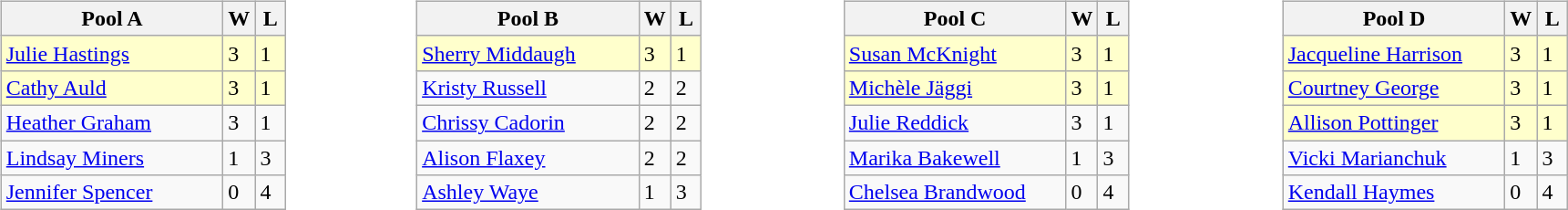<table>
<tr>
<td valign=top width=10%><br><table class=wikitable>
<tr>
<th width=155>Pool A</th>
<th width=15>W</th>
<th width=15>L</th>
</tr>
<tr bgcolor=#ffffcc>
<td> <a href='#'>Julie Hastings</a></td>
<td>3</td>
<td>1</td>
</tr>
<tr bgcolor=#ffffcc>
<td> <a href='#'>Cathy Auld</a></td>
<td>3</td>
<td>1</td>
</tr>
<tr>
<td> <a href='#'>Heather Graham</a></td>
<td>3</td>
<td>1</td>
</tr>
<tr>
<td> <a href='#'>Lindsay Miners</a></td>
<td>1</td>
<td>3</td>
</tr>
<tr>
<td> <a href='#'>Jennifer Spencer</a></td>
<td>0</td>
<td>4</td>
</tr>
</table>
</td>
<td valign=top width=10%><br><table class=wikitable>
<tr>
<th width=155>Pool B</th>
<th width=15>W</th>
<th width=15>L</th>
</tr>
<tr bgcolor=#ffffcc>
<td> <a href='#'>Sherry Middaugh</a></td>
<td>3</td>
<td>1</td>
</tr>
<tr>
<td> <a href='#'>Kristy Russell</a></td>
<td>2</td>
<td>2</td>
</tr>
<tr>
<td> <a href='#'>Chrissy Cadorin</a></td>
<td>2</td>
<td>2</td>
</tr>
<tr>
<td> <a href='#'>Alison Flaxey</a></td>
<td>2</td>
<td>2</td>
</tr>
<tr>
<td> <a href='#'>Ashley Waye</a></td>
<td>1</td>
<td>3</td>
</tr>
</table>
</td>
<td valign=top width=10%><br><table class=wikitable>
<tr>
<th width=155>Pool C</th>
<th width=15>W</th>
<th width=15>L</th>
</tr>
<tr bgcolor=#ffffcc>
<td> <a href='#'>Susan McKnight</a></td>
<td>3</td>
<td>1</td>
</tr>
<tr bgcolor=#ffffcc>
<td> <a href='#'>Michèle Jäggi</a></td>
<td>3</td>
<td>1</td>
</tr>
<tr>
<td> <a href='#'>Julie Reddick</a></td>
<td>3</td>
<td>1</td>
</tr>
<tr>
<td> <a href='#'>Marika Bakewell</a></td>
<td>1</td>
<td>3</td>
</tr>
<tr>
<td> <a href='#'>Chelsea Brandwood</a></td>
<td>0</td>
<td>4</td>
</tr>
</table>
</td>
<td valign=top width=10%><br><table class=wikitable>
<tr>
<th width=155>Pool D</th>
<th width=15>W</th>
<th width=15>L</th>
</tr>
<tr bgcolor=#ffffcc>
<td> <a href='#'>Jacqueline Harrison</a></td>
<td>3</td>
<td>1</td>
</tr>
<tr bgcolor=#ffffcc>
<td> <a href='#'>Courtney George</a></td>
<td>3</td>
<td>1</td>
</tr>
<tr bgcolor=#ffffcc>
<td> <a href='#'>Allison Pottinger</a></td>
<td>3</td>
<td>1</td>
</tr>
<tr>
<td> <a href='#'>Vicki Marianchuk</a></td>
<td>1</td>
<td>3</td>
</tr>
<tr>
<td> <a href='#'>Kendall Haymes</a></td>
<td>0</td>
<td>4</td>
</tr>
</table>
</td>
</tr>
</table>
